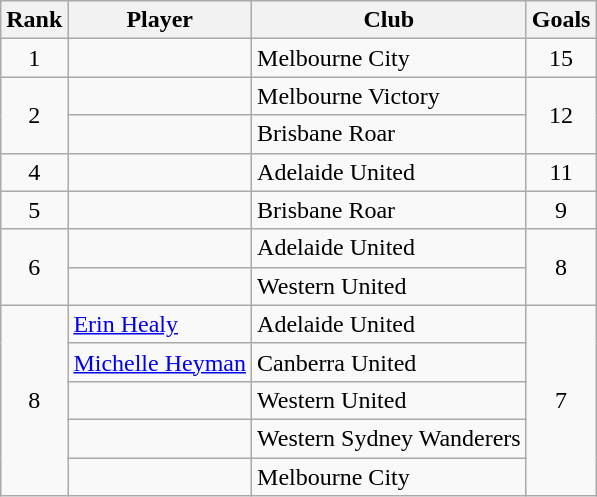<table class="wikitable sortable" style="text-align:center;">
<tr>
<th>Rank</th>
<th>Player</th>
<th>Club</th>
<th>Goals</th>
</tr>
<tr>
<td rowspan=1>1</td>
<td align=left></td>
<td align=left>Melbourne City</td>
<td rowspan=1>15</td>
</tr>
<tr>
<td rowspan=2>2</td>
<td align=left></td>
<td align=left>Melbourne Victory</td>
<td rowspan=2>12</td>
</tr>
<tr>
<td align=left></td>
<td align=left>Brisbane Roar</td>
</tr>
<tr>
<td rowspan=1>4</td>
<td align=left></td>
<td align=left>Adelaide United</td>
<td rowspan=1>11</td>
</tr>
<tr>
<td rowspan=1>5</td>
<td align=left></td>
<td align=left>Brisbane Roar</td>
<td rowspan=1>9</td>
</tr>
<tr>
<td rowspan=2>6</td>
<td align=left></td>
<td align=left>Adelaide United</td>
<td rowspan=2>8</td>
</tr>
<tr>
<td align=left></td>
<td align=left>Western United</td>
</tr>
<tr>
<td rowspan=5>8</td>
<td align=left> <a href='#'>Erin Healy</a></td>
<td align=left>Adelaide United</td>
<td rowspan=5>7</td>
</tr>
<tr>
<td align=left> <a href='#'>Michelle Heyman</a></td>
<td align=left>Canberra United</td>
</tr>
<tr>
<td align=left></td>
<td align=left>Western United</td>
</tr>
<tr>
<td align=left></td>
<td align=left>Western Sydney Wanderers</td>
</tr>
<tr>
<td align=left></td>
<td align=left>Melbourne City</td>
</tr>
</table>
